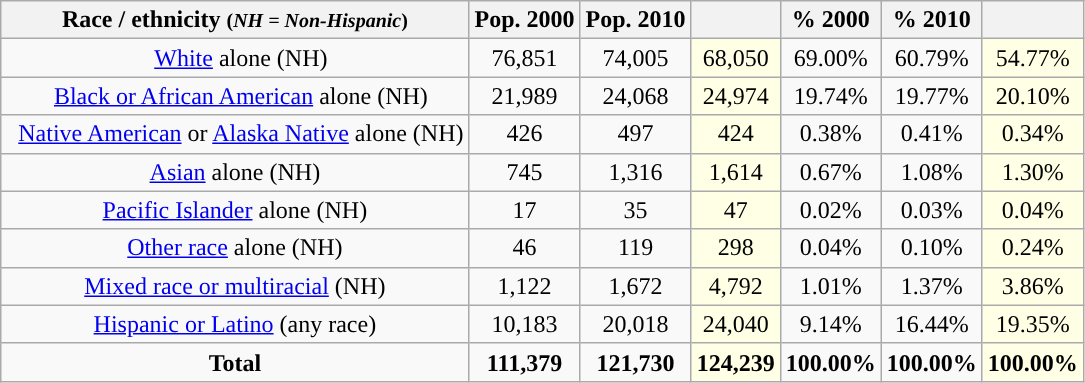<table class="wikitable" style="text-align:center;">
<tr>
<th>Race / ethnicity <small>(<em>NH = Non-Hispanic</em>)</small></th>
<th>Pop. 2000</th>
<th>Pop. 2010</th>
<th></th>
<th>% 2000</th>
<th>% 2010</th>
<th></th>
</tr>
<tr>
<td>  <a href='#'>White</a> alone (NH)</td>
<td>76,851</td>
<td>74,005</td>
<td style='background: #ffffe6;'>68,050</td>
<td>69.00%</td>
<td>60.79%</td>
<td style='background: #ffffe6;'>54.77%</td>
</tr>
<tr>
<td>  <a href='#'>Black or African American</a> alone (NH)</td>
<td>21,989</td>
<td>24,068</td>
<td style='background: #ffffe6;'>24,974</td>
<td>19.74%</td>
<td>19.77%</td>
<td style='background: #ffffe6;'>20.10%</td>
</tr>
<tr>
<td>  <a href='#'>Native American</a> or <a href='#'>Alaska Native</a> alone (NH)</td>
<td>426</td>
<td>497</td>
<td style='background: #ffffe6;'>424</td>
<td>0.38%</td>
<td>0.41%</td>
<td style='background: #ffffe6;'>0.34%</td>
</tr>
<tr>
<td><a href='#'>Asian</a> alone (NH)</td>
<td>745</td>
<td>1,316</td>
<td style='background: #ffffe6;'>1,614</td>
<td>0.67%</td>
<td>1.08%</td>
<td style='background: #ffffe6;'>1.30%</td>
</tr>
<tr>
<td><a href='#'>Pacific Islander</a> alone (NH)</td>
<td>17</td>
<td>35</td>
<td style='background: #ffffe6;'>47</td>
<td>0.02%</td>
<td>0.03%</td>
<td style='background: #ffffe6;'>0.04%</td>
</tr>
<tr>
<td><a href='#'>Other race</a> alone (NH)</td>
<td>46</td>
<td>119</td>
<td style='background: #ffffe6;'>298</td>
<td>0.04%</td>
<td>0.10%</td>
<td style='background: #ffffe6;'>0.24%</td>
</tr>
<tr>
<td><a href='#'>Mixed race or multiracial</a> (NH)</td>
<td>1,122</td>
<td>1,672</td>
<td style='background: #ffffe6;'>4,792</td>
<td>1.01%</td>
<td>1.37%</td>
<td style='background: #ffffe6;'>3.86%</td>
</tr>
<tr>
<td><a href='#'>Hispanic or Latino</a> (any race)</td>
<td>10,183</td>
<td>20,018</td>
<td style='background: #ffffe6;'>24,040</td>
<td>9.14%</td>
<td>16.44%</td>
<td style='background: #ffffe6;'>19.35%</td>
</tr>
<tr>
<td><strong>Total</strong></td>
<td><strong>111,379</strong></td>
<td><strong>121,730</strong></td>
<td style='background: #ffffe6;'><strong>124,239</strong></td>
<td><strong>100.00%</strong></td>
<td><strong>100.00%</strong></td>
<td style='background: #ffffe6;'><strong>100.00%</strong></td>
</tr>
</table>
